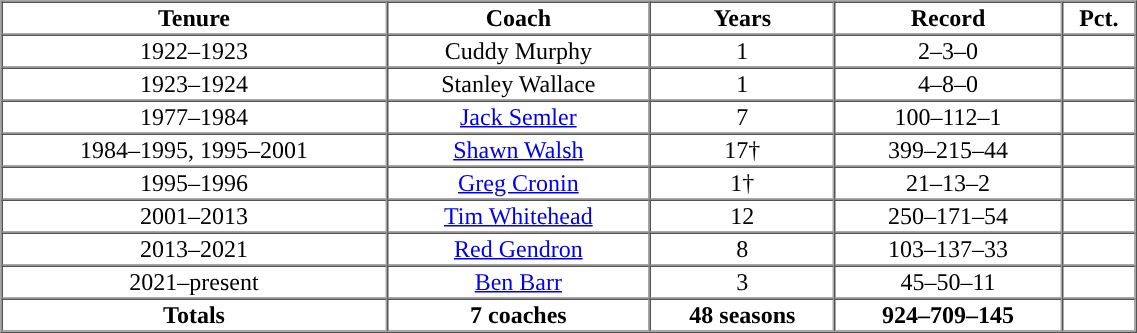<table cellpadding="1" border="1" cellspacing="0" width="60%">
<tr>
<th>Tenure</th>
<th>Coach</th>
<th>Years</th>
<th>Record</th>
<th>Pct.</th>
</tr>
<tr align="center">
<td>1922–1923</td>
<td>Cuddy Murphy</td>
<td>1</td>
<td>2–3–0</td>
<td></td>
</tr>
<tr align="center">
<td>1923–1924</td>
<td>Stanley Wallace</td>
<td>1</td>
<td>4–8–0</td>
<td></td>
</tr>
<tr align="center">
<td>1977–1984</td>
<td><a href='#'>Jack Semler</a></td>
<td>7</td>
<td>100–112–1</td>
<td></td>
</tr>
<tr align="center">
<td>1984–1995, 1995–2001</td>
<td><a href='#'>Shawn Walsh</a></td>
<td>17†</td>
<td>399–215–44</td>
<td></td>
</tr>
<tr align="center">
<td>1995–1996</td>
<td><a href='#'>Greg Cronin</a></td>
<td>1†</td>
<td>21–13–2</td>
<td></td>
</tr>
<tr align="center">
<td>2001–2013</td>
<td><a href='#'>Tim Whitehead</a></td>
<td>12</td>
<td>250–171–54</td>
<td></td>
</tr>
<tr align="center">
<td>2013–2021</td>
<td><a href='#'>Red Gendron</a></td>
<td>8</td>
<td>103–137–33</td>
<td></td>
</tr>
<tr align="center">
<td>2021–present</td>
<td><a href='#'>Ben Barr</a></td>
<td>3</td>
<td>45–50–11</td>
<td></td>
</tr>
<tr align=center>
<th>Totals</th>
<th>7 coaches</th>
<th>48 seasons</th>
<th>924–709–145</th>
<th></th>
</tr>
</table>
